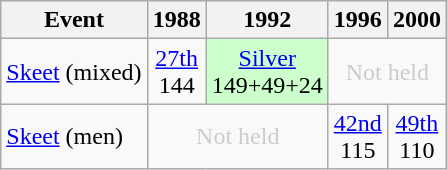<table class="wikitable" style="text-align: center">
<tr>
<th>Event</th>
<th>1988</th>
<th>1992</th>
<th>1996</th>
<th>2000</th>
</tr>
<tr>
<td align=left><a href='#'>Skeet</a> (mixed)</td>
<td><a href='#'>27th</a><br>144</td>
<td style="background: #ccffcc"> <a href='#'>Silver</a><br>149+49+24</td>
<td colspan=2 style="color: #cccccc">Not held</td>
</tr>
<tr>
<td align=left><a href='#'>Skeet</a> (men)</td>
<td colspan=2 style="color: #cccccc">Not held</td>
<td><a href='#'>42nd</a><br>115</td>
<td><a href='#'>49th</a><br>110</td>
</tr>
</table>
